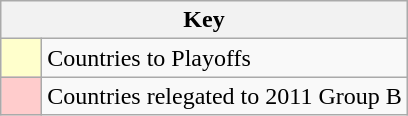<table class="wikitable" style="text-align: center;">
<tr>
<th colspan=2>Key</th>
</tr>
<tr>
<td style="background:#ffffcc; width:20px;"></td>
<td align=left>Countries to Playoffs</td>
</tr>
<tr>
<td style="background:#ffcccc; width:20px;"></td>
<td align=left>Countries relegated to 2011 Group B</td>
</tr>
</table>
